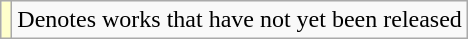<table class="wikitable">
<tr>
<td style="background:#FFFFCC;"></td>
<td>Denotes works that have not yet been released</td>
</tr>
</table>
